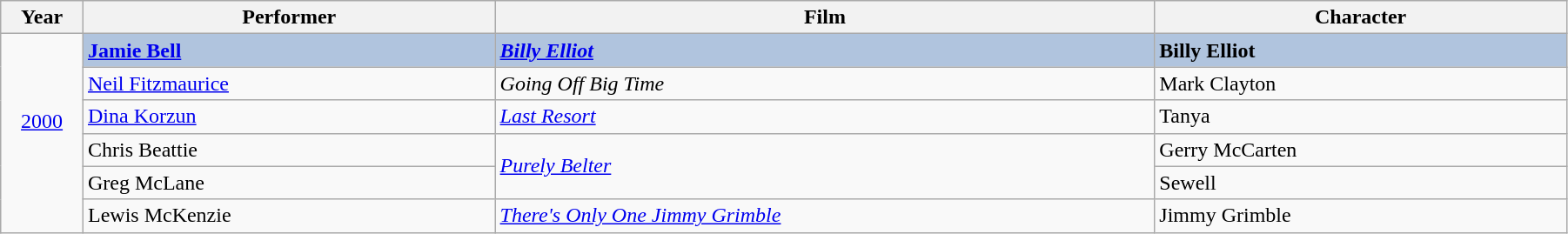<table class="wikitable" width="95%" cellpadding="5">
<tr>
<th width="5%">Year</th>
<th width="25%">Performer</th>
<th width="40%">Film</th>
<th width="25%">Character</th>
</tr>
<tr>
<td rowspan="6" style="text-align:center;"><a href='#'>2000</a><br><br></td>
<td style="background:#B0C4DE"><strong><a href='#'>Jamie Bell</a></strong></td>
<td style="background:#B0C4DE"><strong><em><a href='#'>Billy Elliot</a></em></strong></td>
<td style="background:#B0C4DE"><strong>Billy Elliot</strong></td>
</tr>
<tr>
<td><a href='#'>Neil Fitzmaurice</a></td>
<td><em>Going Off Big Time</em></td>
<td>Mark Clayton</td>
</tr>
<tr>
<td><a href='#'>Dina Korzun</a></td>
<td><em><a href='#'>Last Resort</a></em></td>
<td>Tanya</td>
</tr>
<tr>
<td>Chris Beattie</td>
<td rowspan="2"><em><a href='#'>Purely Belter</a></em></td>
<td>Gerry McCarten</td>
</tr>
<tr>
<td>Greg McLane</td>
<td>Sewell</td>
</tr>
<tr>
<td>Lewis McKenzie</td>
<td><em><a href='#'>There's Only One Jimmy Grimble</a></em></td>
<td>Jimmy Grimble</td>
</tr>
</table>
